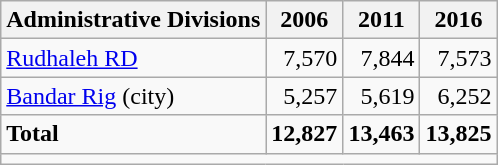<table class="wikitable">
<tr>
<th>Administrative Divisions</th>
<th>2006</th>
<th>2011</th>
<th>2016</th>
</tr>
<tr>
<td><a href='#'>Rudhaleh RD</a></td>
<td style="text-align: right;">7,570</td>
<td style="text-align: right;">7,844</td>
<td style="text-align: right;">7,573</td>
</tr>
<tr>
<td><a href='#'>Bandar Rig</a> (city)</td>
<td style="text-align: right;">5,257</td>
<td style="text-align: right;">5,619</td>
<td style="text-align: right;">6,252</td>
</tr>
<tr>
<td><strong>Total</strong></td>
<td style="text-align: right;"><strong>12,827</strong></td>
<td style="text-align: right;"><strong>13,463</strong></td>
<td style="text-align: right;"><strong>13,825</strong></td>
</tr>
<tr>
<td colspan=4></td>
</tr>
</table>
